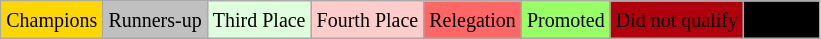<table class="wikitable">
<tr>
<td bgcolor=gold><small>Champions</small></td>
<td bgcolor=silver><small>Runners-up</small></td>
<td bgcolor="#DDFFDD"><small>Third Place</small></td>
<td bgcolor="#FFCCCC"><small>Fourth Place</small></td>
<td bgcolor="#FF6666"><small>Relegation</small></td>
<td bgcolor="#99FF66"><small>Promoted</small></td>
<td bgcolor="#Bronze"><small>Did not qualify</small></td>
<td bgcolor="#000000"><small><span>not held</span></small></td>
</tr>
</table>
